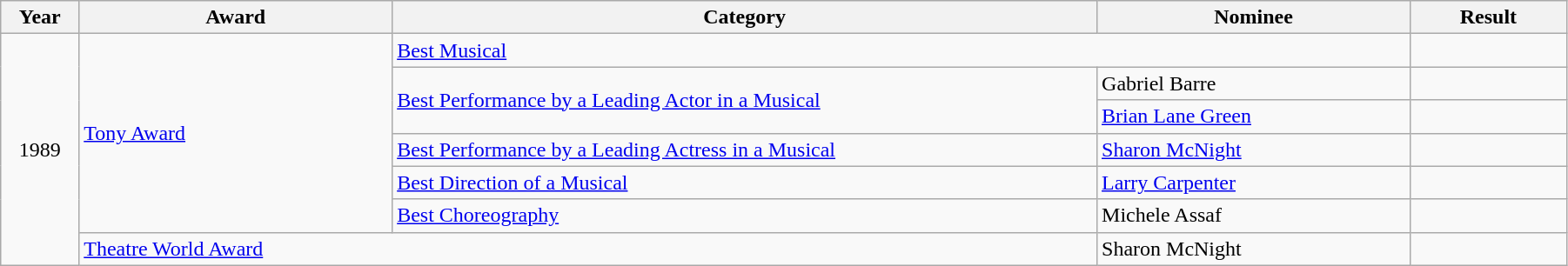<table class="wikitable" width="95%">
<tr>
<th width="5%">Year</th>
<th width="20%">Award</th>
<th width="45%">Category</th>
<th width="20%">Nominee</th>
<th width="10%">Result</th>
</tr>
<tr>
<td rowspan="7" align="center">1989</td>
<td rowspan="6"><a href='#'>Tony Award</a></td>
<td colspan="2"><a href='#'>Best Musical</a></td>
<td></td>
</tr>
<tr>
<td rowspan="2"><a href='#'>Best Performance by a Leading Actor in a Musical</a></td>
<td>Gabriel Barre</td>
<td></td>
</tr>
<tr>
<td><a href='#'>Brian Lane Green</a></td>
<td></td>
</tr>
<tr>
<td><a href='#'>Best Performance by a Leading Actress in a Musical</a></td>
<td><a href='#'>Sharon McNight</a></td>
<td></td>
</tr>
<tr>
<td><a href='#'>Best Direction of a Musical</a></td>
<td><a href='#'>Larry Carpenter</a></td>
<td></td>
</tr>
<tr>
<td><a href='#'>Best Choreography</a></td>
<td>Michele Assaf</td>
<td></td>
</tr>
<tr>
<td colspan="2"><a href='#'>Theatre World Award</a></td>
<td>Sharon McNight</td>
<td></td>
</tr>
</table>
